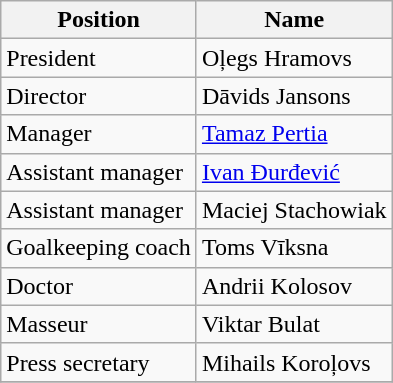<table class="wikitable">
<tr>
<th>Position</th>
<th>Name</th>
</tr>
<tr>
<td>President</td>
<td> Oļegs Hramovs</td>
</tr>
<tr>
<td>Director</td>
<td> Dāvids Jansons</td>
</tr>
<tr>
<td>Manager</td>
<td> <a href='#'>Tamaz Pertia</a></td>
</tr>
<tr>
<td>Assistant manager</td>
<td> <a href='#'>Ivan Đurđević</a></td>
</tr>
<tr>
<td>Assistant manager</td>
<td> Maciej Stachowiak</td>
</tr>
<tr>
<td>Goalkeeping coach</td>
<td> Toms Vīksna</td>
</tr>
<tr>
<td>Doctor</td>
<td> Andrii Kolosov</td>
</tr>
<tr>
<td>Masseur</td>
<td> Viktar Bulat</td>
</tr>
<tr>
<td>Press secretary</td>
<td> Mihails Koroļovs</td>
</tr>
<tr>
</tr>
</table>
